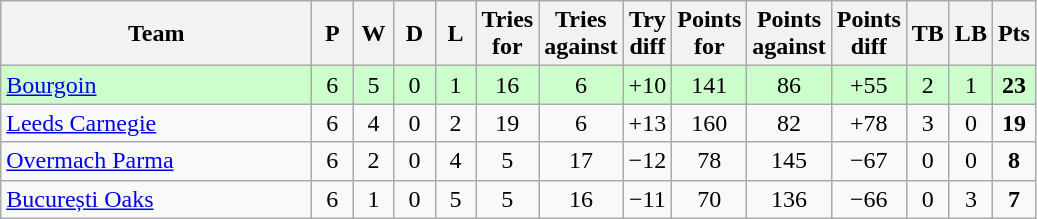<table class="wikitable" style="text-align: center;">
<tr>
<th width="200">Team</th>
<th width="20">P</th>
<th width="20">W</th>
<th width="20">D</th>
<th width="20">L</th>
<th width="20">Tries for</th>
<th width="20">Tries against</th>
<th width="20">Try diff</th>
<th width="20">Points for</th>
<th width="20">Points against</th>
<th width="25">Points diff</th>
<th width="20">TB</th>
<th width="20">LB</th>
<th width="20">Pts</th>
</tr>
<tr bgcolor="#ccffcc">
<td align=left> <a href='#'>Bourgoin</a></td>
<td>6</td>
<td>5</td>
<td>0</td>
<td>1</td>
<td>16</td>
<td>6</td>
<td>+10</td>
<td>141</td>
<td>86</td>
<td>+55</td>
<td>2</td>
<td>1</td>
<td><strong>23</strong></td>
</tr>
<tr>
<td align=left> <a href='#'>Leeds Carnegie</a></td>
<td>6</td>
<td>4</td>
<td>0</td>
<td>2</td>
<td>19</td>
<td>6</td>
<td>+13</td>
<td>160</td>
<td>82</td>
<td>+78</td>
<td>3</td>
<td>0</td>
<td><strong>19</strong></td>
</tr>
<tr>
<td align=left> <a href='#'>Overmach Parma</a></td>
<td>6</td>
<td>2</td>
<td>0</td>
<td>4</td>
<td>5</td>
<td>17</td>
<td>−12</td>
<td>78</td>
<td>145</td>
<td>−67</td>
<td>0</td>
<td>0</td>
<td><strong>8</strong></td>
</tr>
<tr>
<td align=left> <a href='#'>București Oaks</a></td>
<td>6</td>
<td>1</td>
<td>0</td>
<td>5</td>
<td>5</td>
<td>16</td>
<td>−11</td>
<td>70</td>
<td>136</td>
<td>−66</td>
<td>0</td>
<td>3</td>
<td><strong>7</strong></td>
</tr>
</table>
